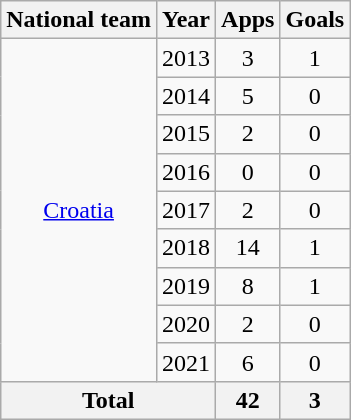<table class="wikitable" style="text-align:center">
<tr>
<th>National team</th>
<th>Year</th>
<th>Apps</th>
<th>Goals</th>
</tr>
<tr>
<td rowspan=9><a href='#'>Croatia</a></td>
<td>2013</td>
<td>3</td>
<td>1</td>
</tr>
<tr>
<td>2014</td>
<td>5</td>
<td>0</td>
</tr>
<tr>
<td>2015</td>
<td>2</td>
<td>0</td>
</tr>
<tr>
<td>2016</td>
<td>0</td>
<td>0</td>
</tr>
<tr>
<td>2017</td>
<td>2</td>
<td>0</td>
</tr>
<tr>
<td>2018</td>
<td>14</td>
<td>1</td>
</tr>
<tr>
<td>2019</td>
<td>8</td>
<td>1</td>
</tr>
<tr>
<td>2020</td>
<td>2</td>
<td>0</td>
</tr>
<tr>
<td>2021</td>
<td>6</td>
<td>0</td>
</tr>
<tr>
<th colspan="2">Total</th>
<th>42</th>
<th>3</th>
</tr>
</table>
